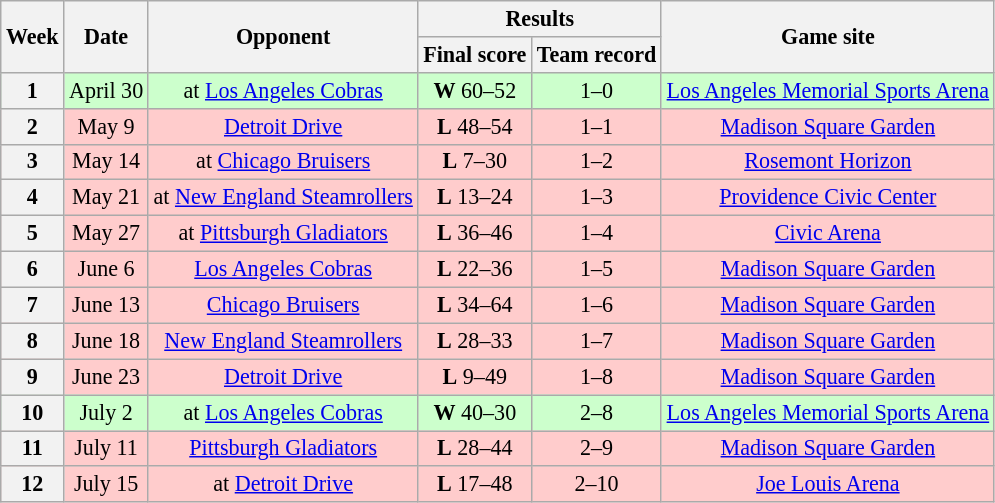<table class="wikitable" style="font-size: 92%;" "align=center">
<tr>
<th rowspan="2">Week</th>
<th rowspan="2">Date</th>
<th rowspan="2">Opponent</th>
<th colspan="2">Results</th>
<th rowspan="2">Game site</th>
</tr>
<tr>
<th>Final score</th>
<th>Team record</th>
</tr>
<tr style="background:#cfc">
<th>1</th>
<td style="text-align:center;">April 30</td>
<td style="text-align:center;">at <a href='#'>Los Angeles Cobras</a></td>
<td style="text-align:center;"><strong>W</strong> 60–52</td>
<td style="text-align:center;">1–0</td>
<td style="text-align:center;"><a href='#'>Los Angeles Memorial Sports Arena</a></td>
</tr>
<tr style="background:#fcc">
<th>2</th>
<td style="text-align:center;">May 9</td>
<td style="text-align:center;"><a href='#'>Detroit Drive</a></td>
<td style="text-align:center;"><strong>L</strong> 48–54</td>
<td style="text-align:center;">1–1</td>
<td style="text-align:center;"><a href='#'>Madison Square Garden</a></td>
</tr>
<tr style="background:#fcc">
<th>3</th>
<td style="text-align:center;">May 14</td>
<td style="text-align:center;">at <a href='#'>Chicago Bruisers</a></td>
<td style="text-align:center;"><strong>L</strong> 7–30</td>
<td style="text-align:center;">1–2</td>
<td style="text-align:center;"><a href='#'>Rosemont Horizon</a></td>
</tr>
<tr style="background:#fcc">
<th>4</th>
<td style="text-align:center;">May 21</td>
<td style="text-align:center;">at <a href='#'>New England Steamrollers</a></td>
<td style="text-align:center;"><strong>L</strong> 13–24</td>
<td style="text-align:center;">1–3</td>
<td style="text-align:center;"><a href='#'>Providence Civic Center</a></td>
</tr>
<tr style="background:#fcc">
<th>5</th>
<td style="text-align:center;">May 27</td>
<td style="text-align:center;">at <a href='#'>Pittsburgh Gladiators</a></td>
<td style="text-align:center;"><strong>L</strong> 36–46</td>
<td style="text-align:center;">1–4</td>
<td style="text-align:center;"><a href='#'>Civic Arena</a></td>
</tr>
<tr style="background:#fcc">
<th>6</th>
<td style="text-align:center;">June 6</td>
<td style="text-align:center;"><a href='#'>Los Angeles Cobras</a></td>
<td style="text-align:center;"><strong>L</strong> 22–36</td>
<td style="text-align:center;">1–5</td>
<td style="text-align:center;"><a href='#'>Madison Square Garden</a></td>
</tr>
<tr style="background:#fcc">
<th>7</th>
<td style="text-align:center;">June 13</td>
<td style="text-align:center;"><a href='#'>Chicago Bruisers</a></td>
<td style="text-align:center;"><strong>L</strong> 34–64</td>
<td style="text-align:center;">1–6</td>
<td style="text-align:center;"><a href='#'>Madison Square Garden</a></td>
</tr>
<tr style="background:#fcc">
<th>8</th>
<td style="text-align:center;">June 18</td>
<td style="text-align:center;"><a href='#'>New England Steamrollers</a></td>
<td style="text-align:center;"><strong>L</strong> 28–33</td>
<td style="text-align:center;">1–7</td>
<td style="text-align:center;"><a href='#'>Madison Square Garden</a></td>
</tr>
<tr style="background:#fcc">
<th>9</th>
<td style="text-align:center;">June 23</td>
<td style="text-align:center;"><a href='#'>Detroit Drive</a></td>
<td style="text-align:center;"><strong>L</strong> 9–49</td>
<td style="text-align:center;">1–8</td>
<td style="text-align:center;"><a href='#'>Madison Square Garden</a></td>
</tr>
<tr style="background:#cfc">
<th>10</th>
<td style="text-align:center;">July 2</td>
<td style="text-align:center;">at <a href='#'>Los Angeles Cobras</a></td>
<td style="text-align:center;"><strong>W</strong> 40–30</td>
<td style="text-align:center;">2–8</td>
<td style="text-align:center;"><a href='#'>Los Angeles Memorial Sports Arena</a></td>
</tr>
<tr style="background:#fcc">
<th>11</th>
<td style="text-align:center;">July 11</td>
<td style="text-align:center;"><a href='#'>Pittsburgh Gladiators</a></td>
<td style="text-align:center;"><strong>L</strong> 28–44</td>
<td style="text-align:center;">2–9</td>
<td style="text-align:center;"><a href='#'>Madison Square Garden</a></td>
</tr>
<tr style="background:#fcc">
<th>12</th>
<td style="text-align:center;">July 15</td>
<td style="text-align:center;">at <a href='#'>Detroit Drive</a></td>
<td style="text-align:center;"><strong>L</strong> 17–48</td>
<td style="text-align:center;">2–10</td>
<td style="text-align:center;"><a href='#'>Joe Louis Arena</a></td>
</tr>
</table>
